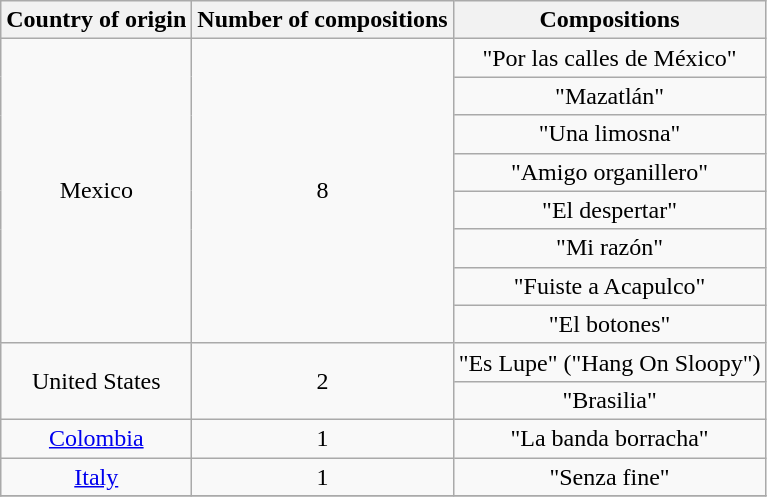<table class="wikitable">
<tr>
<th>Country of origin</th>
<th>Number of compositions</th>
<th>Compositions</th>
</tr>
<tr>
<td align="center" rowspan="8">Mexico</td>
<td align="center" rowspan="8">8</td>
<td align="center">"Por las calles de México"</td>
</tr>
<tr>
<td align="center">"Mazatlán"</td>
</tr>
<tr>
<td align="center">"Una limosna"</td>
</tr>
<tr>
<td align="center">"Amigo organillero"</td>
</tr>
<tr>
<td align="center">"El despertar"</td>
</tr>
<tr>
<td align="center">"Mi razón"</td>
</tr>
<tr>
<td align="center">"Fuiste a Acapulco"</td>
</tr>
<tr>
<td align="center">"El botones"</td>
</tr>
<tr>
<td align="center" rowspan="2">United States</td>
<td align="center" rowspan="2">2</td>
<td align="center">"Es Lupe" ("Hang On Sloopy")</td>
</tr>
<tr>
<td align="center">"Brasilia"</td>
</tr>
<tr>
<td align="center"><a href='#'>Colombia</a></td>
<td align="center">1</td>
<td align="center">"La banda borracha"</td>
</tr>
<tr>
<td align="center"><a href='#'>Italy</a></td>
<td align="center">1</td>
<td align="center">"Senza fine"</td>
</tr>
<tr>
</tr>
</table>
